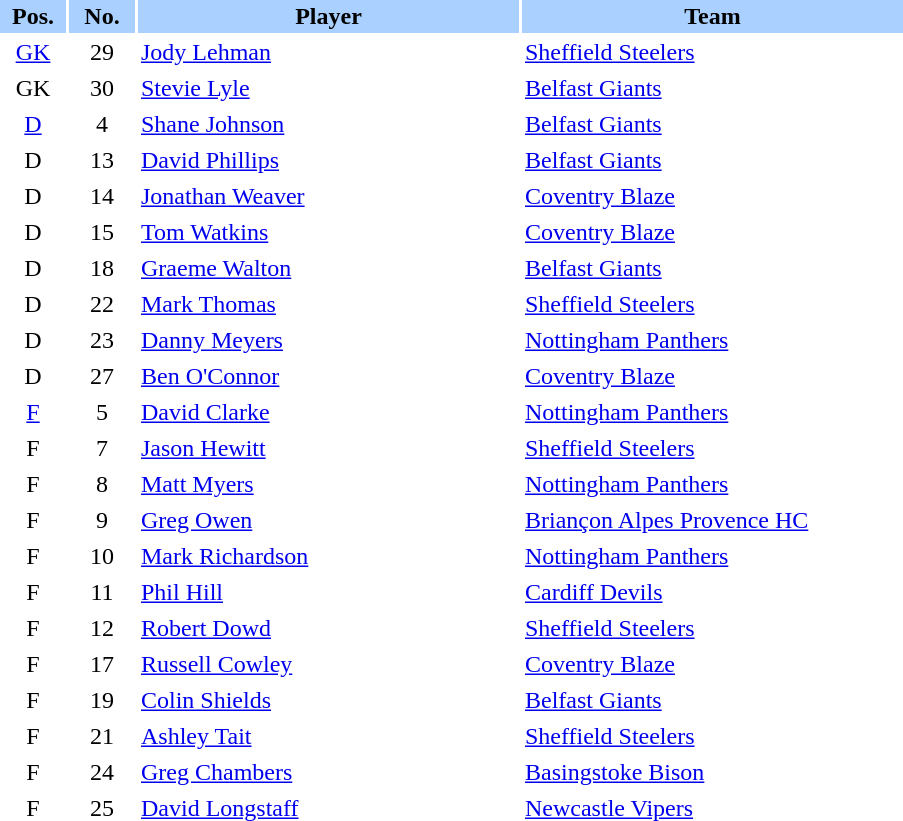<table border="0" cellspacing="2" cellpadding="2">
<tr bgcolor=AAD0FF>
<th width=40>Pos.</th>
<th width=40>No.</th>
<th width=250>Player</th>
<th width=250>Team</th>
</tr>
<tr>
<td style="text-align:center;"><a href='#'>GK</a></td>
<td style="text-align:center;">29</td>
<td><a href='#'>Jody Lehman</a></td>
<td> <a href='#'>Sheffield Steelers</a></td>
</tr>
<tr>
<td style="text-align:center;">GK</td>
<td style="text-align:center;">30</td>
<td><a href='#'>Stevie Lyle</a></td>
<td> <a href='#'>Belfast Giants</a></td>
</tr>
<tr>
<td style="text-align:center;"><a href='#'>D</a></td>
<td style="text-align:center;">4</td>
<td><a href='#'>Shane Johnson</a></td>
<td> <a href='#'>Belfast Giants</a></td>
</tr>
<tr>
<td style="text-align:center;">D</td>
<td style="text-align:center;">13</td>
<td><a href='#'>David Phillips</a></td>
<td> <a href='#'>Belfast Giants</a></td>
</tr>
<tr>
<td style="text-align:center;">D</td>
<td style="text-align:center;">14</td>
<td><a href='#'>Jonathan Weaver</a></td>
<td> <a href='#'>Coventry Blaze</a></td>
</tr>
<tr>
<td style="text-align:center;">D</td>
<td style="text-align:center;">15</td>
<td><a href='#'>Tom Watkins</a></td>
<td> <a href='#'>Coventry Blaze</a></td>
</tr>
<tr>
<td style="text-align:center;">D</td>
<td style="text-align:center;">18</td>
<td><a href='#'>Graeme Walton</a></td>
<td> <a href='#'>Belfast Giants</a></td>
</tr>
<tr>
<td style="text-align:center;">D</td>
<td style="text-align:center;">22</td>
<td><a href='#'>Mark Thomas</a></td>
<td> <a href='#'>Sheffield Steelers</a></td>
</tr>
<tr>
<td style="text-align:center;">D</td>
<td style="text-align:center;">23</td>
<td><a href='#'>Danny Meyers</a></td>
<td> <a href='#'>Nottingham Panthers</a></td>
</tr>
<tr>
<td style="text-align:center;">D</td>
<td style="text-align:center;">27</td>
<td><a href='#'>Ben O'Connor</a></td>
<td> <a href='#'>Coventry Blaze</a></td>
</tr>
<tr>
<td style="text-align:center;"><a href='#'>F</a></td>
<td style="text-align:center;">5</td>
<td><a href='#'>David Clarke</a></td>
<td> <a href='#'>Nottingham Panthers</a></td>
</tr>
<tr>
<td style="text-align:center;">F</td>
<td style="text-align:center;">7</td>
<td><a href='#'>Jason Hewitt</a></td>
<td> <a href='#'>Sheffield Steelers</a></td>
</tr>
<tr>
<td style="text-align:center;">F</td>
<td style="text-align:center;">8</td>
<td><a href='#'>Matt Myers</a></td>
<td> <a href='#'>Nottingham Panthers</a></td>
</tr>
<tr>
<td style="text-align:center;">F</td>
<td style="text-align:center;">9</td>
<td><a href='#'>Greg Owen</a></td>
<td> <a href='#'>Briançon Alpes Provence HC</a></td>
</tr>
<tr>
<td style="text-align:center;">F</td>
<td style="text-align:center;">10</td>
<td><a href='#'>Mark Richardson</a></td>
<td> <a href='#'>Nottingham Panthers</a></td>
</tr>
<tr>
<td style="text-align:center;">F</td>
<td style="text-align:center;">11</td>
<td><a href='#'>Phil Hill</a></td>
<td> <a href='#'>Cardiff Devils</a></td>
</tr>
<tr>
<td style="text-align:center;">F</td>
<td style="text-align:center;">12</td>
<td><a href='#'>Robert Dowd</a></td>
<td> <a href='#'>Sheffield Steelers</a></td>
</tr>
<tr>
<td style="text-align:center;">F</td>
<td style="text-align:center;">17</td>
<td><a href='#'>Russell Cowley</a></td>
<td> <a href='#'>Coventry Blaze</a></td>
</tr>
<tr>
<td style="text-align:center;">F</td>
<td style="text-align:center;">19</td>
<td><a href='#'>Colin Shields</a></td>
<td> <a href='#'>Belfast Giants</a></td>
</tr>
<tr>
<td style="text-align:center;">F</td>
<td style="text-align:center;">21</td>
<td><a href='#'>Ashley Tait</a></td>
<td> <a href='#'>Sheffield Steelers</a></td>
</tr>
<tr>
<td style="text-align:center;">F</td>
<td style="text-align:center;">24</td>
<td><a href='#'>Greg Chambers</a></td>
<td> <a href='#'>Basingstoke Bison</a></td>
</tr>
<tr>
<td style="text-align:center;">F</td>
<td style="text-align:center;">25</td>
<td><a href='#'>David Longstaff</a></td>
<td> <a href='#'>Newcastle Vipers</a></td>
</tr>
</table>
